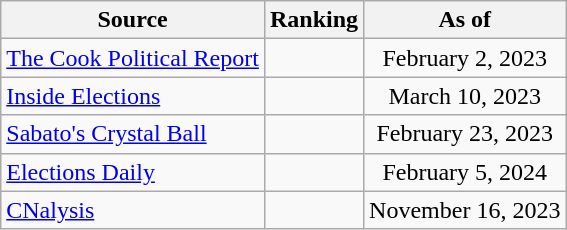<table class="wikitable" style="text-align:center">
<tr>
<th>Source</th>
<th>Ranking</th>
<th>As of</th>
</tr>
<tr>
<td style="text-align:left"><a href='#'>The Cook Political Report</a></td>
<td></td>
<td>February 2, 2023</td>
</tr>
<tr>
<td style="text-align:left"><a href='#'>Inside Elections</a></td>
<td></td>
<td>March 10, 2023</td>
</tr>
<tr>
<td style="text-align:left"><a href='#'>Sabato's Crystal Ball</a></td>
<td></td>
<td>February 23, 2023</td>
</tr>
<tr>
<td style="text-align:left"><a href='#'>Elections Daily</a></td>
<td></td>
<td>February 5, 2024</td>
</tr>
<tr>
<td style="text-align:left"><a href='#'>CNalysis</a></td>
<td></td>
<td>November 16, 2023</td>
</tr>
</table>
